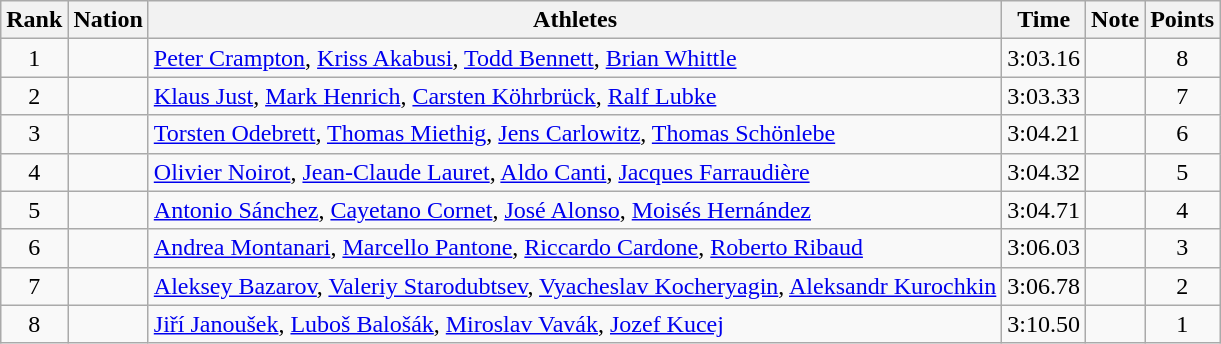<table class="wikitable sortable" style="text-align:center">
<tr>
<th>Rank</th>
<th>Nation</th>
<th>Athletes</th>
<th>Time</th>
<th>Note</th>
<th>Points</th>
</tr>
<tr>
<td>1</td>
<td align=left></td>
<td align=left><a href='#'>Peter Crampton</a>, <a href='#'>Kriss Akabusi</a>, <a href='#'>Todd Bennett</a>, <a href='#'>Brian Whittle</a></td>
<td>3:03.16</td>
<td></td>
<td>8</td>
</tr>
<tr>
<td>2</td>
<td align=left></td>
<td align=left><a href='#'>Klaus Just</a>, <a href='#'>Mark Henrich</a>, <a href='#'>Carsten Köhrbrück</a>, <a href='#'>Ralf Lubke</a></td>
<td>3:03.33</td>
<td></td>
<td>7</td>
</tr>
<tr>
<td>3</td>
<td align=left></td>
<td align=left><a href='#'>Torsten Odebrett</a>, <a href='#'>Thomas Miethig</a>, <a href='#'>Jens Carlowitz</a>, <a href='#'>Thomas Schönlebe</a></td>
<td>3:04.21</td>
<td></td>
<td>6</td>
</tr>
<tr>
<td>4</td>
<td align=left></td>
<td align=left><a href='#'>Olivier Noirot</a>, <a href='#'>Jean-Claude Lauret</a>, <a href='#'>Aldo Canti</a>, <a href='#'>Jacques Farraudière</a></td>
<td>3:04.32</td>
<td></td>
<td>5</td>
</tr>
<tr>
<td>5</td>
<td align=left></td>
<td align=left><a href='#'>Antonio Sánchez</a>, <a href='#'>Cayetano Cornet</a>, <a href='#'>José Alonso</a>, <a href='#'>Moisés Hernández</a></td>
<td>3:04.71</td>
<td></td>
<td>4</td>
</tr>
<tr>
<td>6</td>
<td align=left></td>
<td align=left><a href='#'>Andrea Montanari</a>, <a href='#'>Marcello Pantone</a>, <a href='#'>Riccardo Cardone</a>, <a href='#'>Roberto Ribaud</a></td>
<td>3:06.03</td>
<td></td>
<td>3</td>
</tr>
<tr>
<td>7</td>
<td align=left></td>
<td align=left><a href='#'>Aleksey Bazarov</a>, <a href='#'>Valeriy Starodubtsev</a>, <a href='#'>Vyacheslav Kocheryagin</a>, <a href='#'>Aleksandr Kurochkin</a></td>
<td>3:06.78</td>
<td></td>
<td>2</td>
</tr>
<tr>
<td>8</td>
<td align=left></td>
<td align=left><a href='#'>Jiří Janoušek</a>, <a href='#'>Luboš Balošák</a>, <a href='#'>Miroslav Vavák</a>, <a href='#'>Jozef Kucej</a></td>
<td>3:10.50</td>
<td></td>
<td>1</td>
</tr>
</table>
